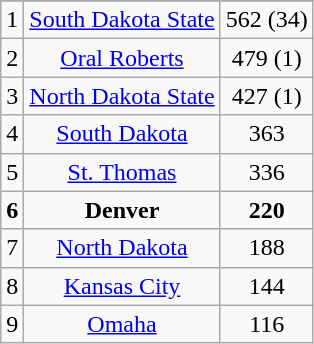<table class="wikitable">
<tr align=center>
</tr>
<tr align="center">
<td>1</td>
<td><a href='#'>South Dakota State</a></td>
<td>562 (34)</td>
</tr>
<tr align="center">
<td>2</td>
<td><a href='#'>Oral Roberts</a></td>
<td>479 (1)</td>
</tr>
<tr align="center">
<td>3</td>
<td><a href='#'>North Dakota State</a></td>
<td>427 (1)</td>
</tr>
<tr align="center">
<td>4</td>
<td><a href='#'>South Dakota</a></td>
<td>363</td>
</tr>
<tr align="center">
<td>5</td>
<td><a href='#'>St. Thomas</a></td>
<td>336</td>
</tr>
<tr align="center">
<td><strong>6</strong></td>
<td><strong>Denver</strong></td>
<td><strong>220</strong></td>
</tr>
<tr align="center">
<td>7</td>
<td><a href='#'>North Dakota</a></td>
<td>188</td>
</tr>
<tr align="center">
<td>8</td>
<td><a href='#'>Kansas City</a></td>
<td>144</td>
</tr>
<tr align="center">
<td>9</td>
<td><a href='#'>Omaha</a></td>
<td>116</td>
</tr>
</table>
